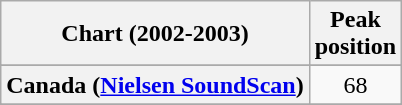<table class="wikitable sortable plainrowheaders" style="text-align:center;">
<tr>
<th scope="col">Chart (2002-2003)</th>
<th scope="col">Peak<br>position</th>
</tr>
<tr>
</tr>
<tr>
</tr>
<tr>
</tr>
<tr>
</tr>
<tr>
</tr>
<tr>
<th scope=row>Canada (<a href='#'>Nielsen SoundScan</a>)</th>
<td style="text-align:center;">68</td>
</tr>
<tr>
</tr>
<tr>
</tr>
<tr>
</tr>
<tr>
</tr>
<tr>
</tr>
<tr>
</tr>
<tr>
</tr>
<tr>
</tr>
<tr>
</tr>
<tr>
</tr>
<tr>
</tr>
<tr>
</tr>
</table>
